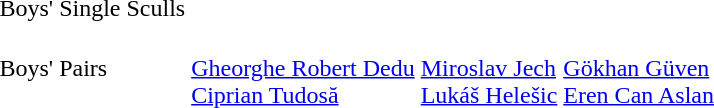<table>
<tr>
<td>Boys' Single Sculls<br></td>
<td></td>
<td></td>
<td></td>
</tr>
<tr>
<td>Boys' Pairs<br></td>
<td> <br> <a href='#'>Gheorghe Robert Dedu</a> <br> <a href='#'>Ciprian Tudosă</a></td>
<td> <br> <a href='#'>Miroslav Jech</a> <br> <a href='#'>Lukáš Helešic</a></td>
<td> <br> <a href='#'>Gökhan Güven</a> <br> <a href='#'>Eren Can Aslan</a></td>
</tr>
<tr>
</tr>
</table>
